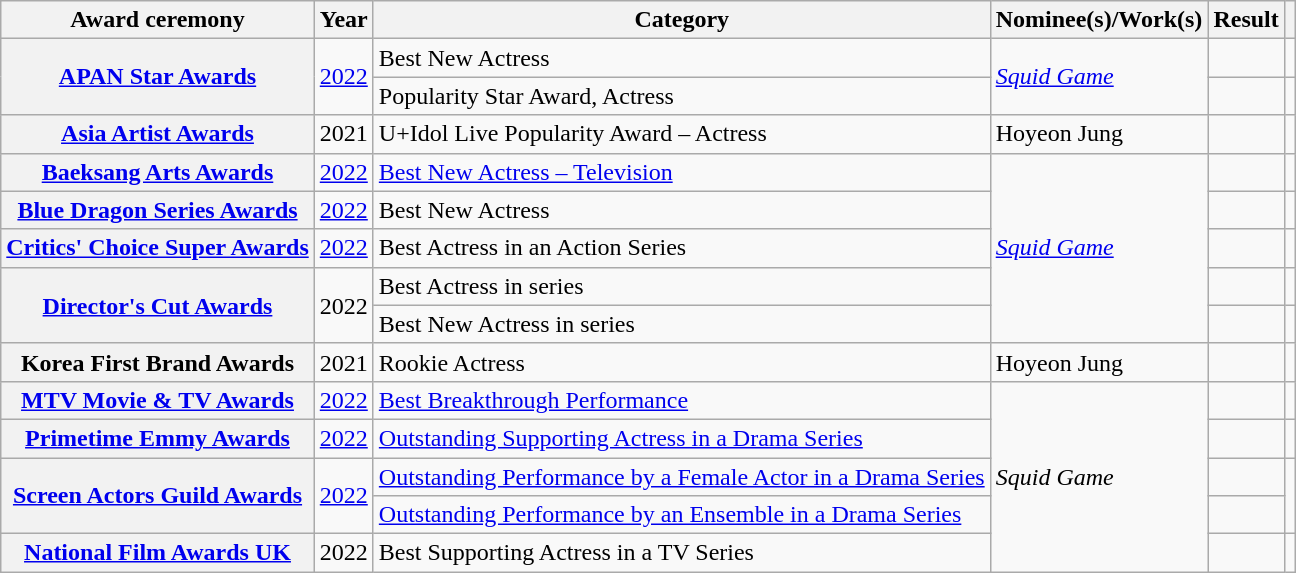<table class="wikitable plainrowheaders sortable">
<tr>
<th scope="col">Award ceremony </th>
<th scope="col">Year</th>
<th scope="col">Category</th>
<th scope="col">Nominee(s)/Work(s)</th>
<th scope="col">Result</th>
<th scope="col" class="unsortable"></th>
</tr>
<tr>
<th scope="row"  rowspan="2"><a href='#'>APAN Star Awards</a></th>
<td rowspan="2" style="text-align:center"><a href='#'>2022</a></td>
<td>Best New Actress</td>
<td rowspan="2"><em><a href='#'>Squid Game</a></em></td>
<td></td>
<td style="text-align:center"></td>
</tr>
<tr>
<td>Popularity Star Award, Actress</td>
<td></td>
<td style="text-align:center"></td>
</tr>
<tr>
<th scope="row"><a href='#'>Asia Artist Awards</a></th>
<td style="text-align:center">2021</td>
<td>U+Idol Live Popularity Award – Actress</td>
<td>Hoyeon Jung</td>
<td></td>
<td style="text-align:center"></td>
</tr>
<tr>
<th scope="row"><a href='#'>Baeksang Arts Awards</a></th>
<td style="text-align:center"><a href='#'>2022</a></td>
<td><a href='#'>Best New Actress – Television</a></td>
<td rowspan="5"><em><a href='#'>Squid Game</a></em></td>
<td></td>
<td style="text-align:center"></td>
</tr>
<tr>
<th scope="row"><a href='#'>Blue Dragon Series Awards</a></th>
<td style="text-align:center"><a href='#'>2022</a></td>
<td>Best New Actress</td>
<td></td>
<td style="text-align:center"></td>
</tr>
<tr>
<th scope="row"><a href='#'>Critics' Choice Super Awards</a></th>
<td style="text-align:center"><a href='#'>2022</a></td>
<td>Best Actress in an Action Series</td>
<td></td>
<td style="text-align:center"></td>
</tr>
<tr>
<th scope="row" rowspan="2"><a href='#'>Director's Cut Awards</a></th>
<td rowspan="2" style="text-align:center">2022</td>
<td>Best Actress in series</td>
<td></td>
<td style="text-align:center"></td>
</tr>
<tr>
<td>Best New Actress in series</td>
<td></td>
<td style="text-align:center"></td>
</tr>
<tr>
<th scope="row">Korea First Brand Awards</th>
<td style="text-align:center">2021</td>
<td>Rookie Actress</td>
<td>Hoyeon Jung</td>
<td></td>
<td style="text-align:center"></td>
</tr>
<tr>
<th scope="row"><a href='#'>MTV Movie & TV Awards</a></th>
<td style="text-align:center"><a href='#'>2022</a></td>
<td><a href='#'>Best Breakthrough Performance</a></td>
<td rowspan="5"><em>Squid Game</em></td>
<td></td>
<td style="text-align:center"></td>
</tr>
<tr>
<th scope="row"><a href='#'>Primetime Emmy Awards</a></th>
<td style="text-align:center"><a href='#'>2022</a></td>
<td><a href='#'>Outstanding Supporting Actress in a Drama Series</a></td>
<td></td>
<td style="text-align:center"></td>
</tr>
<tr>
<th scope="row" rowspan="2"><a href='#'>Screen Actors Guild Awards</a></th>
<td rowspan="2" style="text-align:center"><a href='#'>2022</a></td>
<td><a href='#'>Outstanding Performance by a Female Actor in a Drama Series</a></td>
<td></td>
<td rowspan="2" style="text-align:center"></td>
</tr>
<tr>
<td><a href='#'>Outstanding Performance by an Ensemble in a Drama Series</a></td>
<td></td>
</tr>
<tr>
<th scope="row"><a href='#'>National Film Awards UK</a></th>
<td style="text-align:center">2022</td>
<td>Best Supporting Actress in a TV Series</td>
<td></td>
<td style="text-align:center"></td>
</tr>
</table>
